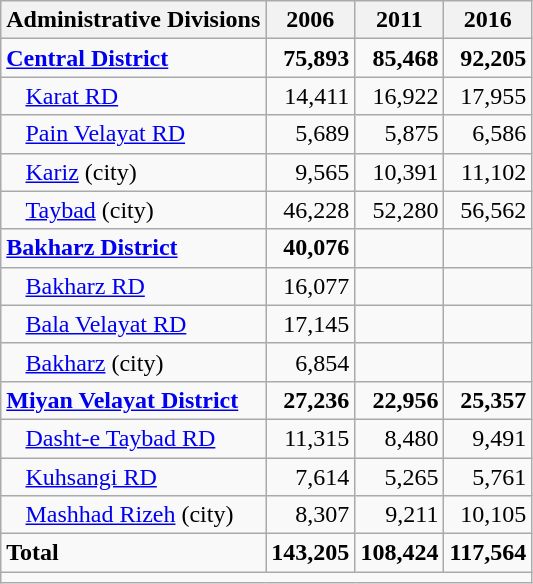<table class="wikitable">
<tr>
<th>Administrative Divisions</th>
<th>2006</th>
<th>2011</th>
<th>2016</th>
</tr>
<tr>
<td><strong><a href='#'>Central District</a></strong></td>
<td style="text-align: right;"><strong>75,893</strong></td>
<td style="text-align: right;"><strong>85,468</strong></td>
<td style="text-align: right;"><strong>92,205</strong></td>
</tr>
<tr>
<td style="padding-left: 1em;"><a href='#'>Karat RD</a></td>
<td style="text-align: right;">14,411</td>
<td style="text-align: right;">16,922</td>
<td style="text-align: right;">17,955</td>
</tr>
<tr>
<td style="padding-left: 1em;"><a href='#'>Pain Velayat RD</a></td>
<td style="text-align: right;">5,689</td>
<td style="text-align: right;">5,875</td>
<td style="text-align: right;">6,586</td>
</tr>
<tr>
<td style="padding-left: 1em;"><a href='#'>Kariz</a> (city)</td>
<td style="text-align: right;">9,565</td>
<td style="text-align: right;">10,391</td>
<td style="text-align: right;">11,102</td>
</tr>
<tr>
<td style="padding-left: 1em;"><a href='#'>Taybad</a> (city)</td>
<td style="text-align: right;">46,228</td>
<td style="text-align: right;">52,280</td>
<td style="text-align: right;">56,562</td>
</tr>
<tr>
<td><strong><a href='#'>Bakharz District</a></strong></td>
<td style="text-align: right;"><strong>40,076</strong></td>
<td style="text-align: right;"></td>
<td style="text-align: right;"></td>
</tr>
<tr>
<td style="padding-left: 1em;"><a href='#'>Bakharz RD</a></td>
<td style="text-align: right;">16,077</td>
<td style="text-align: right;"></td>
<td style="text-align: right;"></td>
</tr>
<tr>
<td style="padding-left: 1em;"><a href='#'>Bala Velayat RD</a></td>
<td style="text-align: right;">17,145</td>
<td style="text-align: right;"></td>
<td style="text-align: right;"></td>
</tr>
<tr>
<td style="padding-left: 1em;"><a href='#'>Bakharz</a> (city)</td>
<td style="text-align: right;">6,854</td>
<td style="text-align: right;"></td>
<td style="text-align: right;"></td>
</tr>
<tr>
<td><strong><a href='#'>Miyan Velayat District</a></strong></td>
<td style="text-align: right;"><strong>27,236</strong></td>
<td style="text-align: right;"><strong>22,956</strong></td>
<td style="text-align: right;"><strong>25,357</strong></td>
</tr>
<tr>
<td style="padding-left: 1em;"><a href='#'>Dasht-e Taybad RD</a></td>
<td style="text-align: right;">11,315</td>
<td style="text-align: right;">8,480</td>
<td style="text-align: right;">9,491</td>
</tr>
<tr>
<td style="padding-left: 1em;"><a href='#'>Kuhsangi RD</a></td>
<td style="text-align: right;">7,614</td>
<td style="text-align: right;">5,265</td>
<td style="text-align: right;">5,761</td>
</tr>
<tr>
<td style="padding-left: 1em;"><a href='#'>Mashhad Rizeh</a> (city)</td>
<td style="text-align: right;">8,307</td>
<td style="text-align: right;">9,211</td>
<td style="text-align: right;">10,105</td>
</tr>
<tr>
<td><strong>Total</strong></td>
<td style="text-align: right;"><strong>143,205</strong></td>
<td style="text-align: right;"><strong>108,424</strong></td>
<td style="text-align: right;"><strong>117,564</strong></td>
</tr>
<tr>
<td colspan=4></td>
</tr>
</table>
